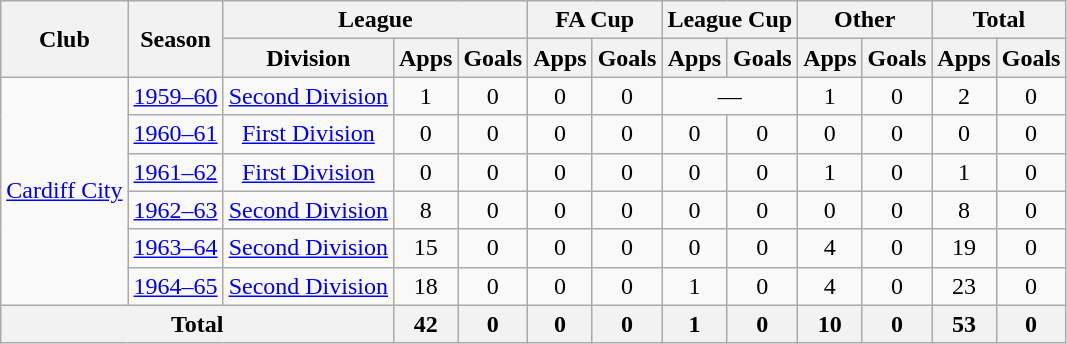<table class="wikitable" style="text-align:center;">
<tr>
<th rowspan="2">Club</th>
<th rowspan="2">Season</th>
<th colspan="3">League</th>
<th colspan="2">FA Cup</th>
<th colspan="2">League Cup</th>
<th colspan="2">Other</th>
<th colspan="2">Total</th>
</tr>
<tr>
<th>Division</th>
<th>Apps</th>
<th>Goals</th>
<th>Apps</th>
<th>Goals</th>
<th>Apps</th>
<th>Goals</th>
<th>Apps</th>
<th>Goals</th>
<th>Apps</th>
<th>Goals</th>
</tr>
<tr>
<td rowspan="6"><a href='#'>Cardiff City</a></td>
<td><a href='#'>1959–60</a></td>
<td><a href='#'>Second Division</a></td>
<td>1</td>
<td>0</td>
<td>0</td>
<td>0</td>
<td colspan=2>—</td>
<td>1</td>
<td>0</td>
<td>2</td>
<td>0</td>
</tr>
<tr>
<td><a href='#'>1960–61</a></td>
<td><a href='#'>First Division</a></td>
<td>0</td>
<td>0</td>
<td>0</td>
<td>0</td>
<td>0</td>
<td>0</td>
<td>0</td>
<td>0</td>
<td>0</td>
<td>0</td>
</tr>
<tr>
<td><a href='#'>1961–62</a></td>
<td><a href='#'>First Division</a></td>
<td>0</td>
<td>0</td>
<td>0</td>
<td>0</td>
<td>0</td>
<td>0</td>
<td>1</td>
<td>0</td>
<td>1</td>
<td>0</td>
</tr>
<tr>
<td><a href='#'>1962–63</a></td>
<td><a href='#'>Second Division</a></td>
<td>8</td>
<td>0</td>
<td>0</td>
<td>0</td>
<td>0</td>
<td>0</td>
<td>0</td>
<td>0</td>
<td>8</td>
<td>0</td>
</tr>
<tr>
<td><a href='#'>1963–64</a></td>
<td><a href='#'>Second Division</a></td>
<td>15</td>
<td>0</td>
<td>0</td>
<td>0</td>
<td>0</td>
<td>0</td>
<td>4</td>
<td>0</td>
<td>19</td>
<td>0</td>
</tr>
<tr>
<td><a href='#'>1964–65</a></td>
<td><a href='#'>Second Division</a></td>
<td>18</td>
<td>0</td>
<td>0</td>
<td>0</td>
<td>1</td>
<td>0</td>
<td>4</td>
<td>0</td>
<td>23</td>
<td>0</td>
</tr>
<tr>
<th colspan="3">Total</th>
<th>42</th>
<th>0</th>
<th>0</th>
<th>0</th>
<th>1</th>
<th>0</th>
<th>10</th>
<th>0</th>
<th>53</th>
<th>0</th>
</tr>
</table>
